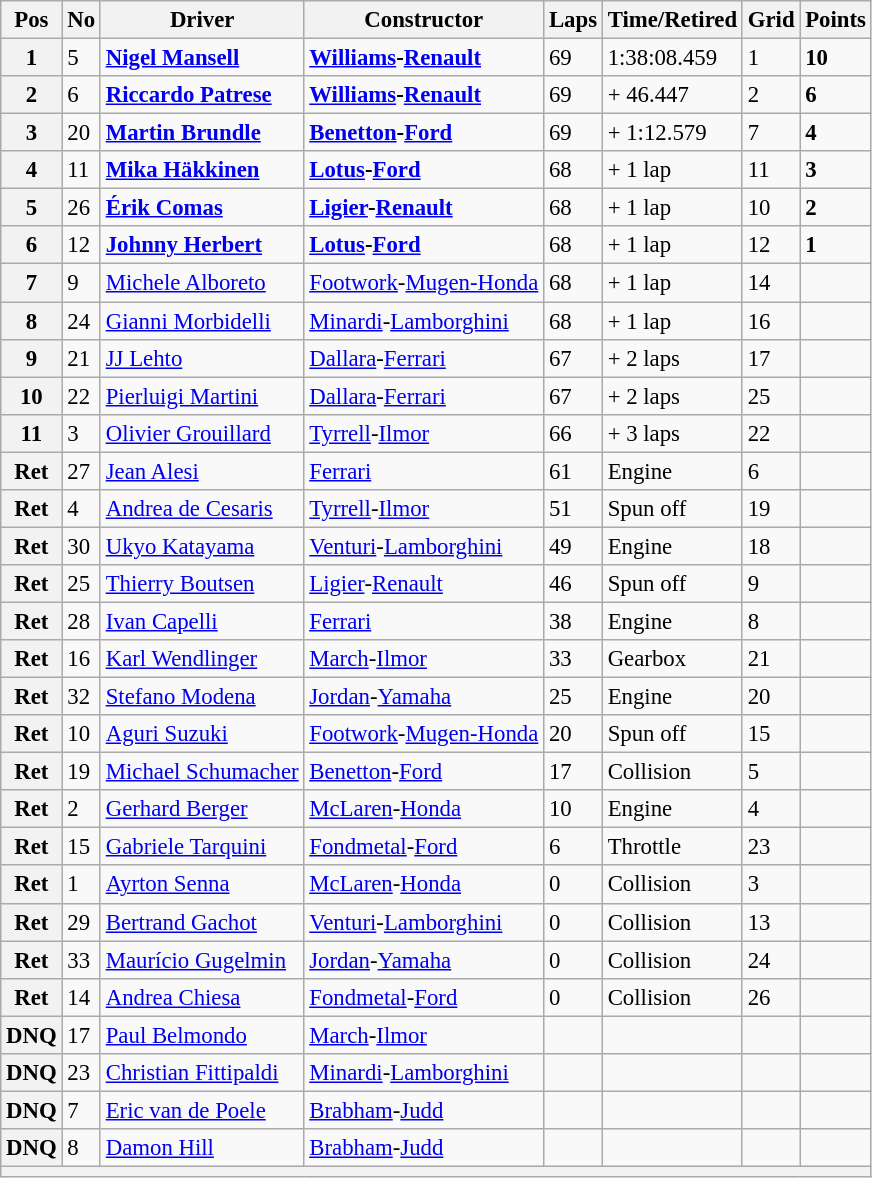<table class="wikitable" style="font-size: 95%;">
<tr>
<th>Pos</th>
<th>No</th>
<th>Driver</th>
<th>Constructor</th>
<th>Laps</th>
<th>Time/Retired</th>
<th>Grid</th>
<th>Points</th>
</tr>
<tr>
<th>1</th>
<td>5</td>
<td> <strong><a href='#'>Nigel Mansell</a></strong></td>
<td><strong><a href='#'>Williams</a>-<a href='#'>Renault</a></strong></td>
<td>69</td>
<td>1:38:08.459</td>
<td>1</td>
<td><strong>10</strong></td>
</tr>
<tr>
<th>2</th>
<td>6</td>
<td> <strong><a href='#'>Riccardo Patrese</a></strong></td>
<td><strong><a href='#'>Williams</a>-<a href='#'>Renault</a></strong></td>
<td>69</td>
<td>+ 46.447</td>
<td>2</td>
<td><strong>6</strong></td>
</tr>
<tr>
<th>3</th>
<td>20</td>
<td> <strong><a href='#'>Martin Brundle</a></strong></td>
<td><strong><a href='#'>Benetton</a>-<a href='#'>Ford</a></strong></td>
<td>69</td>
<td>+ 1:12.579</td>
<td>7</td>
<td><strong>4</strong></td>
</tr>
<tr>
<th>4</th>
<td>11</td>
<td> <strong><a href='#'>Mika Häkkinen</a></strong></td>
<td><strong><a href='#'>Lotus</a>-<a href='#'>Ford</a></strong></td>
<td>68</td>
<td>+ 1 lap</td>
<td>11</td>
<td><strong>3</strong></td>
</tr>
<tr>
<th>5</th>
<td>26</td>
<td> <strong><a href='#'>Érik Comas</a></strong></td>
<td><strong><a href='#'>Ligier</a>-<a href='#'>Renault</a></strong></td>
<td>68</td>
<td>+ 1 lap</td>
<td>10</td>
<td><strong>2</strong></td>
</tr>
<tr>
<th>6</th>
<td>12</td>
<td> <strong><a href='#'>Johnny Herbert</a></strong></td>
<td><strong><a href='#'>Lotus</a>-<a href='#'>Ford</a></strong></td>
<td>68</td>
<td>+ 1 lap</td>
<td>12</td>
<td><strong>1</strong></td>
</tr>
<tr>
<th>7</th>
<td>9</td>
<td> <a href='#'>Michele Alboreto</a></td>
<td><a href='#'>Footwork</a>-<a href='#'>Mugen-Honda</a></td>
<td>68</td>
<td>+ 1 lap</td>
<td>14</td>
<td></td>
</tr>
<tr>
<th>8</th>
<td>24</td>
<td> <a href='#'>Gianni Morbidelli</a></td>
<td><a href='#'>Minardi</a>-<a href='#'>Lamborghini</a></td>
<td>68</td>
<td>+ 1 lap</td>
<td>16</td>
<td></td>
</tr>
<tr>
<th>9</th>
<td>21</td>
<td> <a href='#'>JJ Lehto</a></td>
<td><a href='#'>Dallara</a>-<a href='#'>Ferrari</a></td>
<td>67</td>
<td>+ 2 laps</td>
<td>17</td>
<td></td>
</tr>
<tr>
<th>10</th>
<td>22</td>
<td> <a href='#'>Pierluigi Martini</a></td>
<td><a href='#'>Dallara</a>-<a href='#'>Ferrari</a></td>
<td>67</td>
<td>+ 2 laps</td>
<td>25</td>
<td></td>
</tr>
<tr>
<th>11</th>
<td>3</td>
<td> <a href='#'>Olivier Grouillard</a></td>
<td><a href='#'>Tyrrell</a>-<a href='#'>Ilmor</a></td>
<td>66</td>
<td>+ 3 laps</td>
<td>22</td>
<td></td>
</tr>
<tr>
<th>Ret</th>
<td>27</td>
<td> <a href='#'>Jean Alesi</a></td>
<td><a href='#'>Ferrari</a></td>
<td>61</td>
<td>Engine</td>
<td>6</td>
<td></td>
</tr>
<tr>
<th>Ret</th>
<td>4</td>
<td> <a href='#'>Andrea de Cesaris</a></td>
<td><a href='#'>Tyrrell</a>-<a href='#'>Ilmor</a></td>
<td>51</td>
<td>Spun off</td>
<td>19</td>
<td></td>
</tr>
<tr>
<th>Ret</th>
<td>30</td>
<td> <a href='#'>Ukyo Katayama</a></td>
<td><a href='#'>Venturi</a>-<a href='#'>Lamborghini</a></td>
<td>49</td>
<td>Engine</td>
<td>18</td>
<td></td>
</tr>
<tr>
<th>Ret</th>
<td>25</td>
<td> <a href='#'>Thierry Boutsen</a></td>
<td><a href='#'>Ligier</a>-<a href='#'>Renault</a></td>
<td>46</td>
<td>Spun off</td>
<td>9</td>
<td></td>
</tr>
<tr>
<th>Ret</th>
<td>28</td>
<td> <a href='#'>Ivan Capelli</a></td>
<td><a href='#'>Ferrari</a></td>
<td>38</td>
<td>Engine</td>
<td>8</td>
<td></td>
</tr>
<tr>
<th>Ret</th>
<td>16</td>
<td> <a href='#'>Karl Wendlinger</a></td>
<td><a href='#'>March</a>-<a href='#'>Ilmor</a></td>
<td>33</td>
<td>Gearbox</td>
<td>21</td>
<td></td>
</tr>
<tr>
<th>Ret</th>
<td>32</td>
<td> <a href='#'>Stefano Modena</a></td>
<td><a href='#'>Jordan</a>-<a href='#'>Yamaha</a></td>
<td>25</td>
<td>Engine</td>
<td>20</td>
<td></td>
</tr>
<tr>
<th>Ret</th>
<td>10</td>
<td> <a href='#'>Aguri Suzuki</a></td>
<td><a href='#'>Footwork</a>-<a href='#'>Mugen-Honda</a></td>
<td>20</td>
<td>Spun off</td>
<td>15</td>
<td></td>
</tr>
<tr>
<th>Ret</th>
<td>19</td>
<td> <a href='#'>Michael Schumacher</a></td>
<td><a href='#'>Benetton</a>-<a href='#'>Ford</a></td>
<td>17</td>
<td>Collision</td>
<td>5</td>
<td></td>
</tr>
<tr>
<th>Ret</th>
<td>2</td>
<td> <a href='#'>Gerhard Berger</a></td>
<td><a href='#'>McLaren</a>-<a href='#'>Honda</a></td>
<td>10</td>
<td>Engine</td>
<td>4</td>
<td></td>
</tr>
<tr>
<th>Ret</th>
<td>15</td>
<td> <a href='#'>Gabriele Tarquini</a></td>
<td><a href='#'>Fondmetal</a>-<a href='#'>Ford</a></td>
<td>6</td>
<td>Throttle</td>
<td>23</td>
<td></td>
</tr>
<tr>
<th>Ret</th>
<td>1</td>
<td> <a href='#'>Ayrton Senna</a></td>
<td><a href='#'>McLaren</a>-<a href='#'>Honda</a></td>
<td>0</td>
<td>Collision</td>
<td>3</td>
<td></td>
</tr>
<tr>
<th>Ret</th>
<td>29</td>
<td> <a href='#'>Bertrand Gachot</a></td>
<td><a href='#'>Venturi</a>-<a href='#'>Lamborghini</a></td>
<td>0</td>
<td>Collision</td>
<td>13</td>
<td></td>
</tr>
<tr>
<th>Ret</th>
<td>33</td>
<td> <a href='#'>Maurício Gugelmin</a></td>
<td><a href='#'>Jordan</a>-<a href='#'>Yamaha</a></td>
<td>0</td>
<td>Collision</td>
<td>24</td>
<td></td>
</tr>
<tr>
<th>Ret</th>
<td>14</td>
<td> <a href='#'>Andrea Chiesa</a></td>
<td><a href='#'>Fondmetal</a>-<a href='#'>Ford</a></td>
<td>0</td>
<td>Collision</td>
<td>26</td>
<td></td>
</tr>
<tr>
<th>DNQ</th>
<td>17</td>
<td> <a href='#'>Paul Belmondo</a></td>
<td><a href='#'>March</a>-<a href='#'>Ilmor</a></td>
<td></td>
<td></td>
<td></td>
<td></td>
</tr>
<tr>
<th>DNQ</th>
<td>23</td>
<td> <a href='#'>Christian Fittipaldi</a></td>
<td><a href='#'>Minardi</a>-<a href='#'>Lamborghini</a></td>
<td></td>
<td></td>
<td></td>
<td></td>
</tr>
<tr>
<th>DNQ</th>
<td>7</td>
<td> <a href='#'>Eric van de Poele</a></td>
<td><a href='#'>Brabham</a>-<a href='#'>Judd</a></td>
<td></td>
<td></td>
<td></td>
<td></td>
</tr>
<tr>
<th>DNQ</th>
<td>8</td>
<td> <a href='#'>Damon Hill</a></td>
<td><a href='#'>Brabham</a>-<a href='#'>Judd</a></td>
<td></td>
<td></td>
<td></td>
<td></td>
</tr>
<tr>
<th colspan="8"></th>
</tr>
</table>
